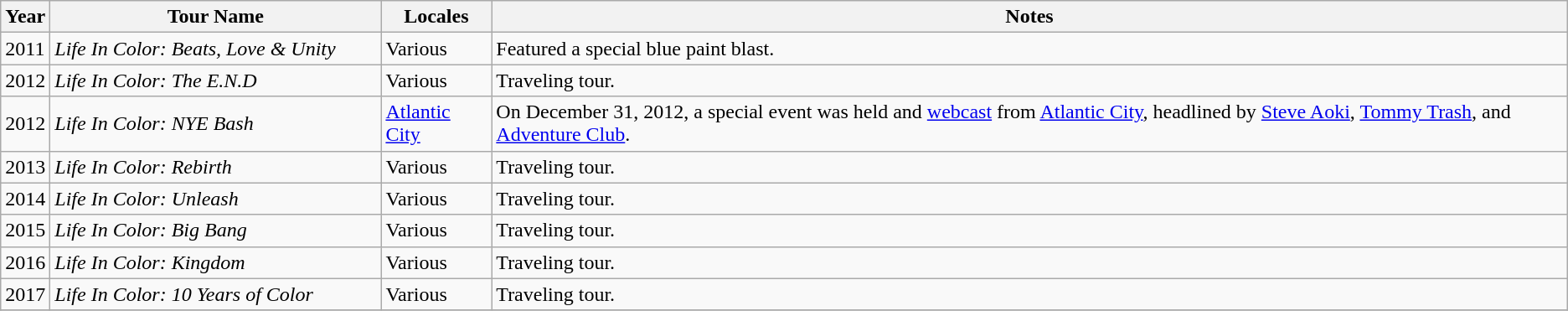<table class="wikitable" style="text-align:left;font-size:100%;">
<tr>
<th>Year</th>
<th style="width:16em;">Tour Name</th>
<th>Locales</th>
<th>Notes</th>
</tr>
<tr>
<td>2011</td>
<td><em>Life In Color: Beats, Love & Unity</em></td>
<td>Various</td>
<td>Featured a special blue paint blast.</td>
</tr>
<tr>
<td>2012</td>
<td><em>Life In Color: The E.N.D</em></td>
<td>Various</td>
<td>Traveling tour.</td>
</tr>
<tr>
<td>2012</td>
<td><em>Life In Color: NYE Bash</em></td>
<td><a href='#'>Atlantic City</a></td>
<td>On December 31, 2012, a special event was held and <a href='#'>webcast</a> from <a href='#'>Atlantic City</a>, headlined by <a href='#'>Steve Aoki</a>, <a href='#'>Tommy Trash</a>, and <a href='#'>Adventure Club</a>.</td>
</tr>
<tr>
<td>2013</td>
<td><em>Life In Color: Rebirth</em></td>
<td>Various</td>
<td>Traveling tour.</td>
</tr>
<tr>
<td>2014</td>
<td><em>Life In Color: Unleash</em></td>
<td>Various</td>
<td>Traveling tour.</td>
</tr>
<tr>
<td>2015</td>
<td><em>Life In Color: Big Bang</em></td>
<td>Various</td>
<td>Traveling tour.</td>
</tr>
<tr>
<td>2016</td>
<td><em>Life In Color: Kingdom</em></td>
<td>Various</td>
<td>Traveling tour.</td>
</tr>
<tr>
<td>2017</td>
<td><em>Life In Color: 10 Years of Color</em></td>
<td>Various</td>
<td>Traveling tour.</td>
</tr>
<tr>
</tr>
</table>
